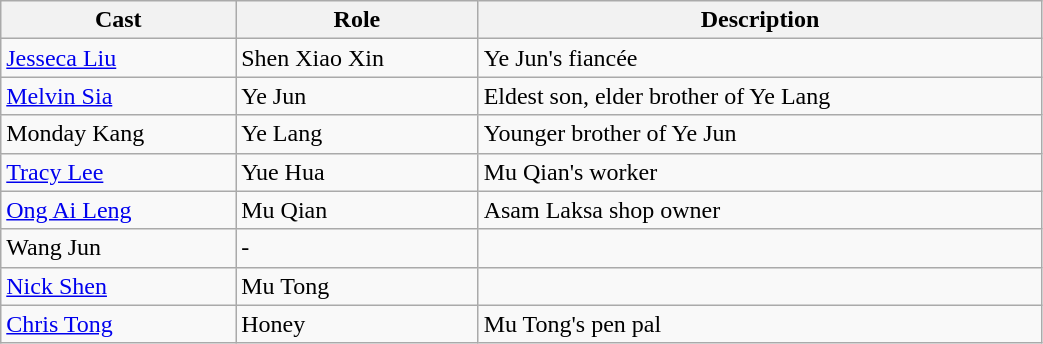<table class="wikitable" width="55%">
<tr>
<th>Cast</th>
<th>Role</th>
<th>Description</th>
</tr>
<tr>
<td><a href='#'>Jesseca Liu</a></td>
<td>Shen Xiao Xin</td>
<td>Ye Jun's fiancée</td>
</tr>
<tr>
<td><a href='#'>Melvin Sia</a></td>
<td>Ye Jun</td>
<td>Eldest son, elder brother of Ye Lang</td>
</tr>
<tr>
<td>Monday Kang</td>
<td>Ye Lang</td>
<td>Younger brother of Ye Jun</td>
</tr>
<tr>
<td><a href='#'>Tracy Lee</a></td>
<td>Yue Hua</td>
<td>Mu Qian's worker</td>
</tr>
<tr>
<td><a href='#'>Ong Ai Leng</a></td>
<td>Mu Qian</td>
<td>Asam Laksa shop owner</td>
</tr>
<tr>
<td>Wang Jun</td>
<td>-</td>
<td></td>
</tr>
<tr>
<td><a href='#'>Nick Shen</a></td>
<td>Mu Tong</td>
<td></td>
</tr>
<tr>
<td><a href='#'>Chris Tong</a></td>
<td>Honey</td>
<td>Mu Tong's pen pal</td>
</tr>
</table>
